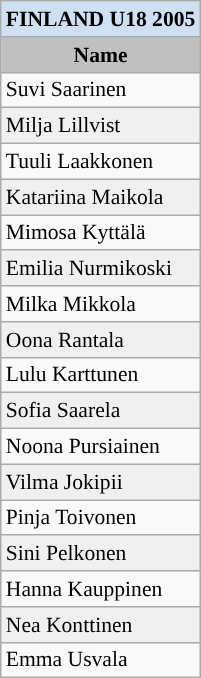<table class="wikitable" style="text-align:left; font-size:90%;">
<tr>
<th style=background:#CEE0F2 colspan=2>FINLAND U18 2005</th>
</tr>
<tr>
<th style="background:silver;">Name</th>
</tr>
<tr>
<td>Suvi Saarinen</td>
</tr>
<tr bgcolor="#f0f0f0">
<td>Milja Lillvist</td>
</tr>
<tr>
<td>Tuuli Laakkonen</td>
</tr>
<tr bgcolor="#f0f0f0">
<td>Katariina Maikola</td>
</tr>
<tr>
<td>Mimosa Kyttälä</td>
</tr>
<tr bgcolor="#f0f0f0">
<td>Emilia Nurmikoski</td>
</tr>
<tr>
<td>Milka Mikkola</td>
</tr>
<tr bgcolor="#f0f0f0">
<td>Oona Rantala</td>
</tr>
<tr>
<td>Lulu Karttunen</td>
</tr>
<tr bgcolor="#f0f0f0">
<td>Sofia Saarela</td>
</tr>
<tr>
<td>Noona Pursiainen</td>
</tr>
<tr bgcolor="#f0f0f0">
<td>Vilma Jokipii</td>
</tr>
<tr>
<td>Pinja Toivonen</td>
</tr>
<tr bgcolor="#f0f0f0">
<td>Sini Pelkonen</td>
</tr>
<tr>
<td>Hanna Kauppinen</td>
</tr>
<tr bgcolor="#f0f0f0">
<td>Nea Konttinen</td>
</tr>
<tr>
<td>Emma Usvala</td>
</tr>
</table>
